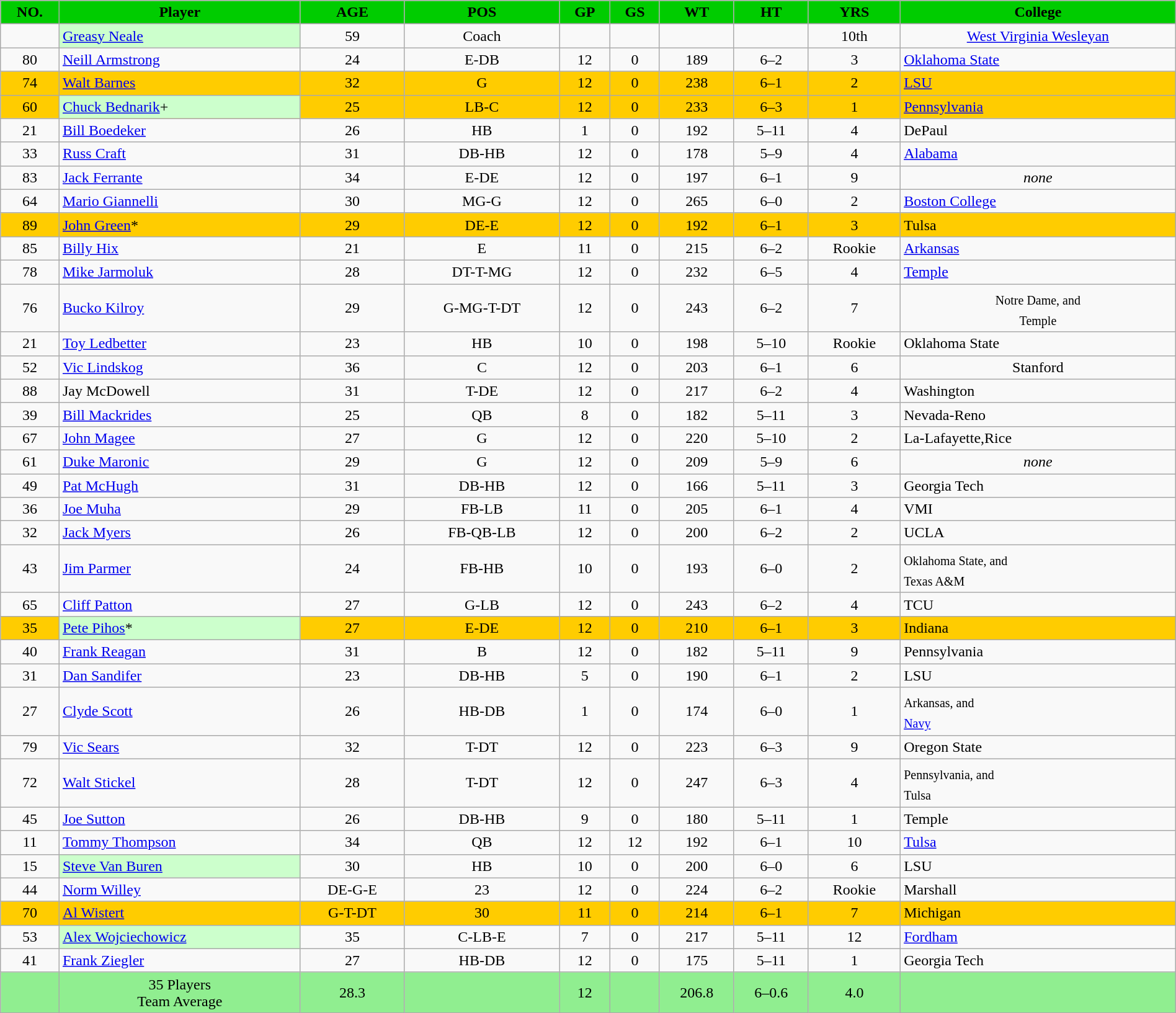<table class="wikitable sortable sortable" style="width:100%">
<tr>
<th style="background:#00cc00;" width=5%>NO.</th>
<th !width=15% style="background:#00cc00;">Player</th>
<th !width=4% style="background:#00cc00;">AGE</th>
<th !width=6% style="background:#00cc00;">POS</th>
<th !width=4% style="background:#00cc00;">GP</th>
<th !width=4% style="background:#00cc00;">GS</th>
<th !width=4% style="background:#00cc00;">WT</th>
<th !width=4% style="background:#00cc00;">HT</th>
<th !width=4% style="background:#00cc00;">YRS</th>
<th !width=20% style="background:#00cc00;">College</th>
</tr>
<tr>
</tr>
<tr align=center>
<td></td>
<td - align=left bgcolor=#ccffcc><a href='#'>Greasy Neale</a></td>
<td>59</td>
<td>Coach</td>
<td></td>
<td></td>
<td></td>
<td></td>
<td>10th</td>
<td - align=center><a href='#'>West Virginia Wesleyan</a></td>
</tr>
<tr align=center>
<td>80</td>
<td - align=left><a href='#'>Neill Armstrong</a></td>
<td>24</td>
<td>E-DB</td>
<td>12</td>
<td>0</td>
<td>189</td>
<td>6–2</td>
<td>3</td>
<td - align=left><a href='#'>Oklahoma State</a></td>
</tr>
<tr align=center  bgcolor=#ffcc00>
<td>74</td>
<td - align=left><a href='#'>Walt Barnes</a></td>
<td>32</td>
<td>G</td>
<td>12</td>
<td>0</td>
<td>238</td>
<td>6–1</td>
<td>2</td>
<td - align=left><a href='#'>LSU</a></td>
</tr>
<tr align=center	  bgcolor=#ffcc00>
<td>60</td>
<td - align=left bgcolor=#ccffcc><a href='#'>Chuck Bednarik</a>+</td>
<td>25</td>
<td>LB-C</td>
<td>12</td>
<td>0</td>
<td>233</td>
<td>6–3</td>
<td>1</td>
<td - align=left><a href='#'>Pennsylvania</a></td>
</tr>
<tr align=center>
<td>21</td>
<td - align=left><a href='#'>Bill Boedeker</a></td>
<td>26</td>
<td>HB</td>
<td>1</td>
<td>0</td>
<td>192</td>
<td>5–11</td>
<td>4</td>
<td - align=left>DePaul</td>
</tr>
<tr align=center>
<td>33</td>
<td - align=left><a href='#'>Russ Craft</a></td>
<td>31</td>
<td>DB-HB</td>
<td>12</td>
<td>0</td>
<td>178</td>
<td>5–9</td>
<td>4</td>
<td - align=left><a href='#'>Alabama</a></td>
</tr>
<tr align=center>
<td>83</td>
<td - align=left><a href='#'>Jack Ferrante</a></td>
<td>34</td>
<td>E-DE</td>
<td>12</td>
<td>0</td>
<td>197</td>
<td>6–1</td>
<td>9</td>
<td><em>none</em></td>
</tr>
<tr align=center>
<td>64</td>
<td - align=left><a href='#'>Mario Giannelli</a></td>
<td>30</td>
<td>MG-G</td>
<td>12</td>
<td>0</td>
<td>265</td>
<td>6–0</td>
<td>2</td>
<td - align=left><a href='#'>Boston College</a></td>
</tr>
<tr align=center	  bgcolor=#ffcc00>
<td>89</td>
<td - align=left><a href='#'>John Green</a>*</td>
<td>29</td>
<td>DE-E</td>
<td>12</td>
<td>0</td>
<td>192</td>
<td>6–1</td>
<td>3</td>
<td - align=left>Tulsa</td>
</tr>
<tr align=center>
<td>85</td>
<td - align=left><a href='#'>Billy Hix</a></td>
<td>21</td>
<td>E</td>
<td>11</td>
<td>0</td>
<td>215</td>
<td>6–2</td>
<td>Rookie</td>
<td - align=left><a href='#'>Arkansas</a></td>
</tr>
<tr align=center>
<td>78</td>
<td - align=left><a href='#'>Mike Jarmoluk</a></td>
<td>28</td>
<td>DT-T-MG</td>
<td>12</td>
<td>0</td>
<td>232</td>
<td>6–5</td>
<td>4</td>
<td - align=left><a href='#'>Temple</a></td>
</tr>
<tr align=center>
<td>76</td>
<td - align=left><a href='#'>Bucko Kilroy</a></td>
<td>29</td>
<td>G-MG-T-DT</td>
<td>12</td>
<td>0</td>
<td>243</td>
<td>6–2</td>
<td>7</td>
<td><sub>Notre Dame, and <br>Temple </sub></td>
</tr>
<tr align=center>
<td>21</td>
<td - align=left><a href='#'>Toy Ledbetter</a></td>
<td>23</td>
<td>HB</td>
<td>10</td>
<td>0</td>
<td>198</td>
<td>5–10</td>
<td>Rookie</td>
<td - align=left>Oklahoma State</td>
</tr>
<tr align=center>
<td>52</td>
<td - align=left><a href='#'>Vic Lindskog</a></td>
<td>36</td>
<td>C</td>
<td>12</td>
<td>0</td>
<td>203</td>
<td>6–1</td>
<td>6</td>
<td>Stanford</td>
</tr>
<tr align=center>
<td>88</td>
<td - align=left>Jay McDowell</td>
<td>31</td>
<td>T-DE</td>
<td>12</td>
<td>0</td>
<td>217</td>
<td>6–2</td>
<td>4</td>
<td - align=left>Washington</td>
</tr>
<tr align=center>
<td>39</td>
<td - align=left><a href='#'>Bill Mackrides</a></td>
<td>25</td>
<td>QB</td>
<td>8</td>
<td>0</td>
<td>182</td>
<td>5–11</td>
<td>3</td>
<td - align=left>Nevada-Reno</td>
</tr>
<tr align=center>
<td>67</td>
<td - align=left><a href='#'>John Magee</a></td>
<td>27</td>
<td>G</td>
<td>12</td>
<td>0</td>
<td>220</td>
<td>5–10</td>
<td>2</td>
<td - align=left>La-Lafayette,Rice</td>
</tr>
<tr align=center>
<td>61</td>
<td - align=left><a href='#'>Duke Maronic</a></td>
<td>29</td>
<td>G</td>
<td>12</td>
<td>0</td>
<td>209</td>
<td>5–9</td>
<td>6</td>
<td><em>none</em></td>
</tr>
<tr align=center>
<td>49</td>
<td - align=left><a href='#'>Pat McHugh</a></td>
<td>31</td>
<td>DB-HB</td>
<td>12</td>
<td>0</td>
<td>166</td>
<td>5–11</td>
<td>3</td>
<td - align=left>Georgia Tech</td>
</tr>
<tr align=center>
<td>36</td>
<td - align=left><a href='#'>Joe Muha</a></td>
<td>29</td>
<td>FB-LB</td>
<td>11</td>
<td>0</td>
<td>205</td>
<td>6–1</td>
<td>4</td>
<td - align=left>VMI</td>
</tr>
<tr align=center>
<td>32</td>
<td - align=left><a href='#'>Jack Myers</a></td>
<td>26</td>
<td>FB-QB-LB</td>
<td>12</td>
<td>0</td>
<td>200</td>
<td>6–2</td>
<td>2</td>
<td - align=left>UCLA</td>
</tr>
<tr align=center>
<td>43</td>
<td - align=left><a href='#'>Jim Parmer</a></td>
<td>24</td>
<td>FB-HB</td>
<td>10</td>
<td>0</td>
<td>193</td>
<td>6–0</td>
<td>2</td>
<td - align=left><sub>Oklahoma State, and <br>Texas A&M</sub></td>
</tr>
<tr align=center>
<td>65</td>
<td - align=left><a href='#'>Cliff Patton</a></td>
<td>27</td>
<td>G-LB</td>
<td>12</td>
<td>0</td>
<td>243</td>
<td>6–2</td>
<td>4</td>
<td - align=left>TCU</td>
</tr>
<tr align=center bgcolor=#ffcc00>
<td>35</td>
<td - align=left bgcolor=#ccffcc><a href='#'>Pete Pihos</a>*</td>
<td>27</td>
<td>E-DE</td>
<td>12</td>
<td>0</td>
<td>210</td>
<td>6–1</td>
<td>3</td>
<td - align=left>Indiana</td>
</tr>
<tr align=center>
<td>40</td>
<td - align=left><a href='#'>Frank Reagan</a></td>
<td>31</td>
<td>B</td>
<td>12</td>
<td>0</td>
<td>182</td>
<td>5–11</td>
<td>9</td>
<td - align=left>Pennsylvania</td>
</tr>
<tr align=center>
<td>31</td>
<td - align=left><a href='#'>Dan Sandifer</a></td>
<td>23</td>
<td>DB-HB</td>
<td>5</td>
<td>0</td>
<td>190</td>
<td>6–1</td>
<td>2</td>
<td - align=left>LSU</td>
</tr>
<tr align=center>
<td>27</td>
<td - align=left><a href='#'>Clyde Scott</a></td>
<td>26</td>
<td>HB-DB</td>
<td>1</td>
<td>0</td>
<td>174</td>
<td>6–0</td>
<td>1</td>
<td - align=left><sub>Arkansas, and <br><a href='#'>Navy</a></sub></td>
</tr>
<tr align=center>
<td>79</td>
<td - align=left><a href='#'>Vic Sears</a></td>
<td>32</td>
<td>T-DT</td>
<td>12</td>
<td>0</td>
<td>223</td>
<td>6–3</td>
<td>9</td>
<td - align=left>Oregon State</td>
</tr>
<tr align=center>
<td>72</td>
<td - align=left><a href='#'>Walt Stickel</a></td>
<td>28</td>
<td>T-DT</td>
<td>12</td>
<td>0</td>
<td>247</td>
<td>6–3</td>
<td>4</td>
<td - align=left><sub>Pennsylvania, and <br>Tulsa </sub></td>
</tr>
<tr align=center>
<td>45</td>
<td - align=left><a href='#'>Joe Sutton</a></td>
<td>26</td>
<td>DB-HB</td>
<td>9</td>
<td>0</td>
<td>180</td>
<td>5–11</td>
<td>1</td>
<td - align=left>Temple</td>
</tr>
<tr align=center>
<td>11</td>
<td - align=left><a href='#'>Tommy Thompson</a></td>
<td>34</td>
<td>QB</td>
<td>12</td>
<td>12</td>
<td>192</td>
<td>6–1</td>
<td>10</td>
<td - align=left><a href='#'>Tulsa</a></td>
</tr>
<tr align=center>
<td>15</td>
<td - align=left bgcolor=#ccffcc><a href='#'>Steve Van Buren</a></td>
<td>30</td>
<td>HB</td>
<td>10</td>
<td>0</td>
<td>200</td>
<td>6–0</td>
<td>6</td>
<td - align=left>LSU</td>
</tr>
<tr align=center>
<td>44</td>
<td - align=left><a href='#'>Norm Willey</a></td>
<td>DE-G-E</td>
<td>23</td>
<td>12</td>
<td>0</td>
<td>224</td>
<td>6–2</td>
<td>Rookie</td>
<td - align=left>Marshall</td>
</tr>
<tr align=center	  bgcolor=#ffcc00>
<td>70</td>
<td - align=left><a href='#'>Al Wistert</a></td>
<td>G-T-DT</td>
<td>30</td>
<td>11</td>
<td>0</td>
<td>214</td>
<td>6–1</td>
<td>7</td>
<td - align=left>Michigan</td>
</tr>
<tr align=center>
<td>53</td>
<td - align=left bgcolor=#ccffcc><a href='#'>Alex Wojciechowicz</a></td>
<td>35</td>
<td>C-LB-E</td>
<td>7</td>
<td>0</td>
<td>217</td>
<td>5–11</td>
<td>12</td>
<td - align=left><a href='#'>Fordham</a></td>
</tr>
<tr align=center>
<td>41</td>
<td - align=left><a href='#'>Frank Ziegler</a></td>
<td>27</td>
<td>HB-DB</td>
<td>12</td>
<td>0</td>
<td>175</td>
<td>5–11</td>
<td>1</td>
<td - align=left>Georgia Tech</td>
</tr>
<tr align=center  bgcolor="90EE90">
<td></td>
<td>35 Players<br> Team Average</td>
<td>28.3</td>
<td></td>
<td>12</td>
<td></td>
<td>206.8</td>
<td>6–0.6</td>
<td>4.0</td>
<td></td>
</tr>
</table>
